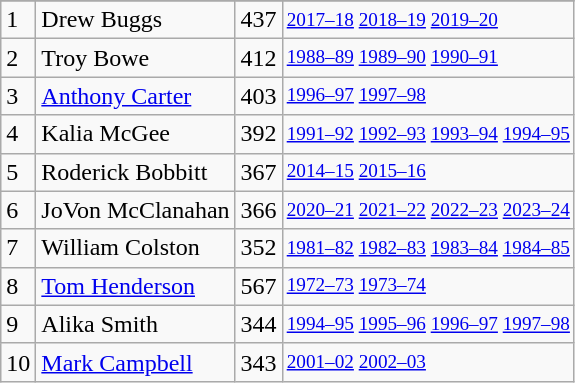<table class="wikitable">
<tr>
</tr>
<tr>
<td>1</td>
<td>Drew Buggs</td>
<td>437</td>
<td style="font-size:80%;"><a href='#'>2017–18</a> <a href='#'>2018–19</a> <a href='#'>2019–20</a></td>
</tr>
<tr>
<td>2</td>
<td>Troy Bowe</td>
<td>412</td>
<td style="font-size:80%;"><a href='#'>1988–89</a> <a href='#'>1989–90</a> <a href='#'>1990–91</a></td>
</tr>
<tr>
<td>3</td>
<td><a href='#'>Anthony Carter</a></td>
<td>403</td>
<td style="font-size:80%;"><a href='#'>1996–97</a> <a href='#'>1997–98</a></td>
</tr>
<tr>
<td>4</td>
<td>Kalia McGee</td>
<td>392</td>
<td style="font-size:80%;"><a href='#'>1991–92</a> <a href='#'>1992–93</a> <a href='#'>1993–94</a> <a href='#'>1994–95</a></td>
</tr>
<tr>
<td>5</td>
<td>Roderick Bobbitt</td>
<td>367</td>
<td style="font-size:80%;"><a href='#'>2014–15</a> <a href='#'>2015–16</a></td>
</tr>
<tr>
<td>6</td>
<td>JoVon McClanahan</td>
<td>366</td>
<td style="font-size:80%;"><a href='#'>2020–21</a> <a href='#'>2021–22</a> <a href='#'>2022–23</a> <a href='#'>2023–24</a></td>
</tr>
<tr>
<td>7</td>
<td>William Colston</td>
<td>352</td>
<td style="font-size:80%;"><a href='#'>1981–82</a> <a href='#'>1982–83</a> <a href='#'>1983–84</a> <a href='#'>1984–85</a></td>
</tr>
<tr>
<td>8</td>
<td><a href='#'>Tom Henderson</a></td>
<td>567</td>
<td style="font-size:80%;"><a href='#'>1972–73</a> <a href='#'>1973–74</a></td>
</tr>
<tr>
<td>9</td>
<td>Alika Smith</td>
<td>344</td>
<td style="font-size:80%;"><a href='#'>1994–95</a> <a href='#'>1995–96</a> <a href='#'>1996–97</a> <a href='#'>1997–98</a></td>
</tr>
<tr>
<td>10</td>
<td><a href='#'>Mark Campbell</a></td>
<td>343</td>
<td style="font-size:80%;"><a href='#'>2001–02</a> <a href='#'>2002–03</a></td>
</tr>
</table>
